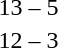<table style="text-align:center">
<tr>
<th width=200></th>
<th width=100></th>
<th width=200></th>
</tr>
<tr>
<td align=right><strong></strong></td>
<td>13 – 5</td>
<td align=left></td>
</tr>
<tr>
<td align=right><strong></strong></td>
<td>12 – 3</td>
<td align=left></td>
</tr>
</table>
